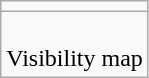<table class=wikitable>
<tr>
<td> </td>
</tr>
<tr align=center>
<td><br>Visibility map</td>
</tr>
</table>
